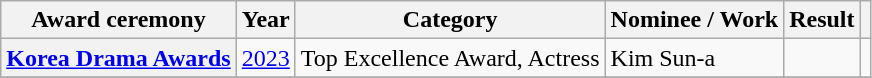<table class="wikitable plainrowheaders sortable">
<tr>
<th scope="col">Award ceremony</th>
<th scope="col">Year</th>
<th scope="col">Category</th>
<th scope="col">Nominee / Work</th>
<th scope="col">Result</th>
<th scope="col" class="unsortable"></th>
</tr>
<tr>
<th scope="row"><a href='#'>Korea Drama Awards</a></th>
<td style="text-align:center"><a href='#'>2023</a></td>
<td>Top Excellence Award, Actress</td>
<td>Kim Sun-a</td>
<td></td>
<td style="text-align:center"></td>
</tr>
<tr>
</tr>
</table>
